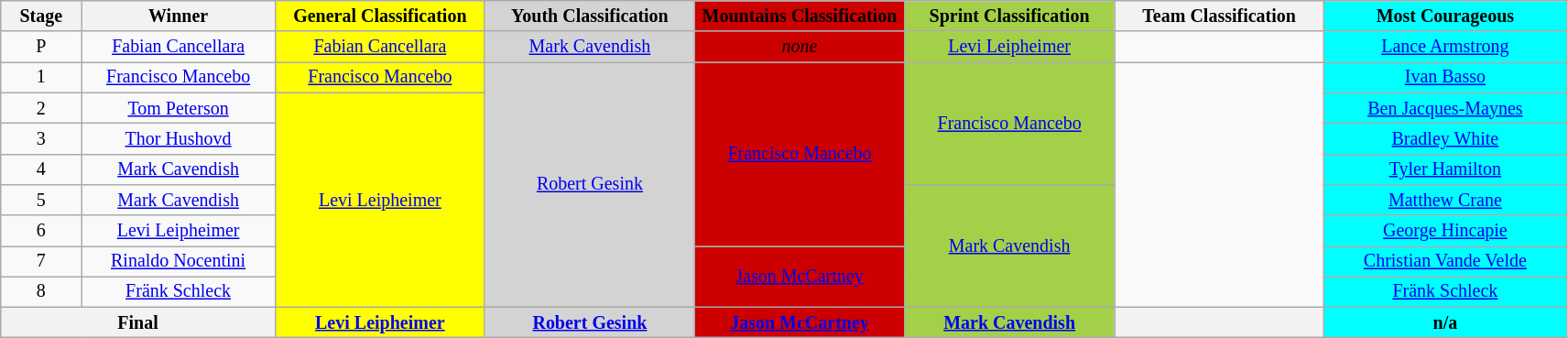<table class="wikitable" style="text-align: center; font-size:smaller;">
<tr style="background-color: #efefef;">
<th width="5%">Stage</th>
<th width="12%">Winner</th>
<th style="background:Yellow;" width="13%"><strong>General Classification</strong><br></th>
<th style="background:Lightgray;" width="13%"><strong>Youth Classification</strong><br></th>
<th style="background:#cc0000;" width="13%"><strong><span>Mountains Classification</span></strong><br></th>
<th style="background:#a4d049;" width="13%"><strong>Sprint Classification</strong><br></th>
<th style="background:;" width="13%"><strong>Team Classification</strong><br></th>
<th style="background:#00ffff;" width="15%"><strong>Most Courageous</strong></th>
</tr>
<tr>
<td>P</td>
<td><a href='#'>Fabian Cancellara</a></td>
<td style="background:Yellow;"><a href='#'>Fabian Cancellara</a></td>
<td style="background:Lightgray;"><a href='#'>Mark Cavendish</a></td>
<td style="background:#cc0000;"><em><span>none</span></em></td>
<td style="background:#a4d049;"><a href='#'>Levi Leipheimer</a></td>
<td></td>
<td style="background:#00FFFF;"><a href='#'>Lance Armstrong</a></td>
</tr>
<tr>
<td>1</td>
<td><a href='#'>Francisco Mancebo</a></td>
<td style="background:Yellow;"><a href='#'>Francisco Mancebo</a></td>
<td style="background:Lightgray;" rowspan="8"><a href='#'>Robert Gesink</a></td>
<td style="background:#cc0000;" rowspan="6"><span><a href='#'>Francisco Mancebo</a></span></td>
<td style="background:#a4d049;" rowspan="4"><a href='#'>Francisco Mancebo</a></td>
<td style="background:;" rowspan="8"></td>
<td style="background:#00ffff;"><a href='#'>Ivan Basso</a></td>
</tr>
<tr>
<td>2</td>
<td><a href='#'>Tom Peterson</a></td>
<td style="background:Yellow;" rowspan="7"><a href='#'>Levi Leipheimer</a></td>
<td style="background:#00ffff;"><a href='#'>Ben Jacques-Maynes</a></td>
</tr>
<tr>
<td>3</td>
<td><a href='#'>Thor Hushovd</a></td>
<td style="background:#00ffff;" rowspan="1"><a href='#'>Bradley White</a></td>
</tr>
<tr>
<td>4</td>
<td><a href='#'>Mark Cavendish</a></td>
<td style="background:#00ffff;" rowspan="1"><a href='#'>Tyler Hamilton</a></td>
</tr>
<tr>
<td>5</td>
<td><a href='#'>Mark Cavendish</a></td>
<td style="background:#a4d049;" rowspan="4"><a href='#'>Mark Cavendish</a></td>
<td style="background:#00FFFF;" rowspan="1"><a href='#'>Matthew Crane</a></td>
</tr>
<tr>
<td>6</td>
<td><a href='#'>Levi Leipheimer</a></td>
<td style="background:#00FFFF;" rowspan="1"><a href='#'>George Hincapie</a></td>
</tr>
<tr>
<td>7</td>
<td><a href='#'>Rinaldo Nocentini</a></td>
<td style="background:#cc0000;" rowspan="2"><span><a href='#'>Jason McCartney</a></span></td>
<td style="background:#00FFFF;" rowspan="1"><a href='#'>Christian Vande Velde</a></td>
</tr>
<tr>
<td>8</td>
<td><a href='#'>Fränk Schleck</a></td>
<td style="background:#00FFFF;" rowspan="1"><a href='#'>Fränk Schleck</a></td>
</tr>
<tr>
<th colspan=2><strong>Final</strong></th>
<th style="background:Yellow;"     rowspan="1"><strong><a href='#'>Levi Leipheimer</a></strong></th>
<th style="background:Lightgray;"  rowspan="1"><strong><a href='#'>Robert Gesink</a></strong></th>
<th style="background:#cc0000;"  rowspan="1"><strong><span><a href='#'>Jason McCartney</a></span></strong></th>
<th style="background:#a4d049;" rowspan="1"><strong><a href='#'>Mark Cavendish</a></strong></th>
<th style="background:#;"  rowspan="1"><strong></strong></th>
<th style="background:#00ffff;"  rowspan="1">n/a</th>
</tr>
</table>
